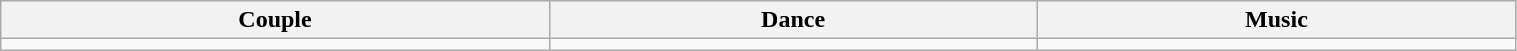<table class="wikitable" style="width:80%;">
<tr>
<th>Couple</th>
<th>Dance</th>
<th>Music</th>
</tr>
<tr>
<td></td>
<td rowspan="2"></td>
<td rowspan="2"></td>
</tr>
</table>
